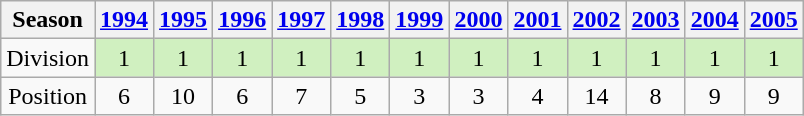<table class="wikitable" style="text-align: Center;">
<tr>
<th>Season</th>
<th><a href='#'>1994</a></th>
<th><a href='#'>1995</a></th>
<th><a href='#'>1996</a></th>
<th><a href='#'>1997</a></th>
<th><a href='#'>1998</a></th>
<th><a href='#'>1999</a></th>
<th><a href='#'>2000</a></th>
<th><a href='#'>2001</a></th>
<th><a href='#'>2002</a></th>
<th><a href='#'>2003</a></th>
<th><a href='#'>2004</a></th>
<th><a href='#'>2005</a></th>
</tr>
<tr>
<td>Division</td>
<td bgcolor=#D0F0C0>1</td>
<td bgcolor=#D0F0C0>1</td>
<td bgcolor=#D0F0C0>1</td>
<td bgcolor=#D0F0C0>1</td>
<td bgcolor=#D0F0C0>1</td>
<td bgcolor=#D0F0C0>1</td>
<td bgcolor=#D0F0C0>1</td>
<td bgcolor=#D0F0C0>1</td>
<td bgcolor=#D0F0C0>1</td>
<td bgcolor=#D0F0C0>1</td>
<td bgcolor=#D0F0C0>1</td>
<td bgcolor=#D0F0C0>1</td>
</tr>
<tr>
<td>Position</td>
<td>6</td>
<td>10</td>
<td>6</td>
<td>7</td>
<td>5</td>
<td>3</td>
<td>3</td>
<td>4</td>
<td>14</td>
<td>8</td>
<td>9</td>
<td>9</td>
</tr>
</table>
